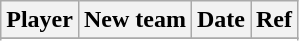<table class="wikitable">
<tr>
<th>Player</th>
<th>New team</th>
<th>Date</th>
<th>Ref</th>
</tr>
<tr>
</tr>
<tr>
</tr>
</table>
